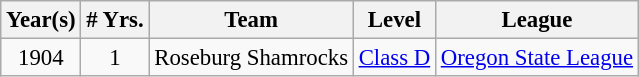<table class="wikitable" style="text-align:center; font-size: 95%;">
<tr>
<th>Year(s)</th>
<th># Yrs.</th>
<th>Team</th>
<th>Level</th>
<th>League</th>
</tr>
<tr>
<td>1904</td>
<td>1</td>
<td>Roseburg Shamrocks</td>
<td><a href='#'>Class D</a></td>
<td><a href='#'>Oregon State League</a></td>
</tr>
</table>
